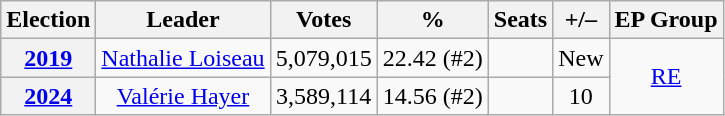<table class=wikitable style=text-align:center>
<tr>
<th>Election</th>
<th>Leader</th>
<th>Votes</th>
<th>%</th>
<th>Seats</th>
<th>+/–</th>
<th>EP Group</th>
</tr>
<tr>
<th><a href='#'>2019</a></th>
<td><a href='#'>Nathalie Loiseau</a></td>
<td>5,079,015</td>
<td>22.42 (#2)</td>
<td></td>
<td>New</td>
<td rowspan="2"><a href='#'>RE</a></td>
</tr>
<tr>
<th><a href='#'>2024</a></th>
<td><a href='#'>Valérie Hayer</a></td>
<td>3,589,114</td>
<td>14.56 (#2)</td>
<td></td>
<td> 10</td>
</tr>
</table>
